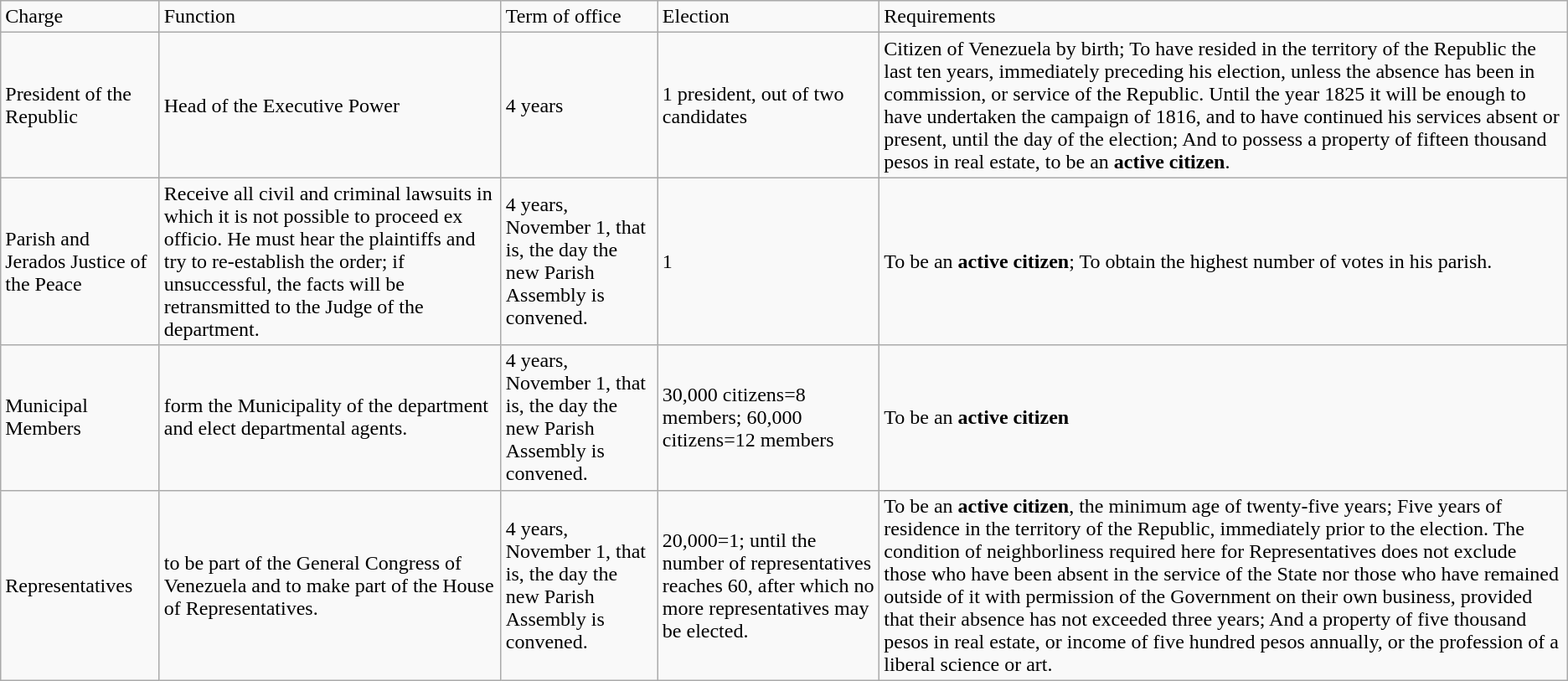<table class="wikitable">
<tr>
<td>Charge</td>
<td>Function</td>
<td>Term of office</td>
<td>Election</td>
<td>Requirements</td>
</tr>
<tr>
<td>President of the Republic</td>
<td>Head of the Executive Power</td>
<td>4 years</td>
<td>1 president, out of two candidates</td>
<td>Citizen of Venezuela by birth; To have resided in the territory of the Republic the last ten years, immediately preceding his election, unless the absence has been in commission, or service of the Republic. Until the year 1825 it will be enough to have undertaken the campaign of 1816, and to have continued his services absent or present, until the day of the election; And to possess a property of fifteen thousand pesos in real estate, to be an <span><strong>active citizen</strong></span>.</td>
</tr>
<tr>
<td>Parish and Jerados Justice of the Peace</td>
<td>Receive all civil and criminal lawsuits in which it is not possible to proceed ex officio. He must hear the plaintiffs and try to re-establish the order; if unsuccessful, the facts will be retransmitted to the Judge of the department.</td>
<td>4 years, November 1, that is, the day the new Parish Assembly is convened.</td>
<td>1</td>
<td>To be an <span><strong>active citizen</strong></span>; To obtain the highest number of votes in his parish.</td>
</tr>
<tr>
<td>Municipal Members</td>
<td>form the Municipality of the department and elect departmental agents.</td>
<td>4 years, November 1, that is, the day the new Parish Assembly is convened.</td>
<td>30,000 citizens=8 members; 60,000 citizens=12 members</td>
<td>To be an <span><strong>active citizen</strong></span></td>
</tr>
<tr>
<td>Representatives</td>
<td>to be part of the General Congress of Venezuela and to make part of the House of Representatives.</td>
<td>4 years, November 1, that is, the day the new Parish Assembly is convened.</td>
<td>20,000=1; until the number of representatives reaches 60, after which no more representatives may be elected.</td>
<td>To be an <span><strong>active citizen</strong></span>, the minimum age of twenty-five years; Five years of residence in the territory of the Republic, immediately prior to the election. The condition of neighborliness required here for Representatives does not exclude those who have been absent in the service of the State nor those who have remained outside of it with permission of the Government on their own business, provided that their absence has not exceeded three years; And a property of five thousand pesos in real estate, or income of five hundred pesos annually, or the profession of a liberal science or art.</td>
</tr>
</table>
